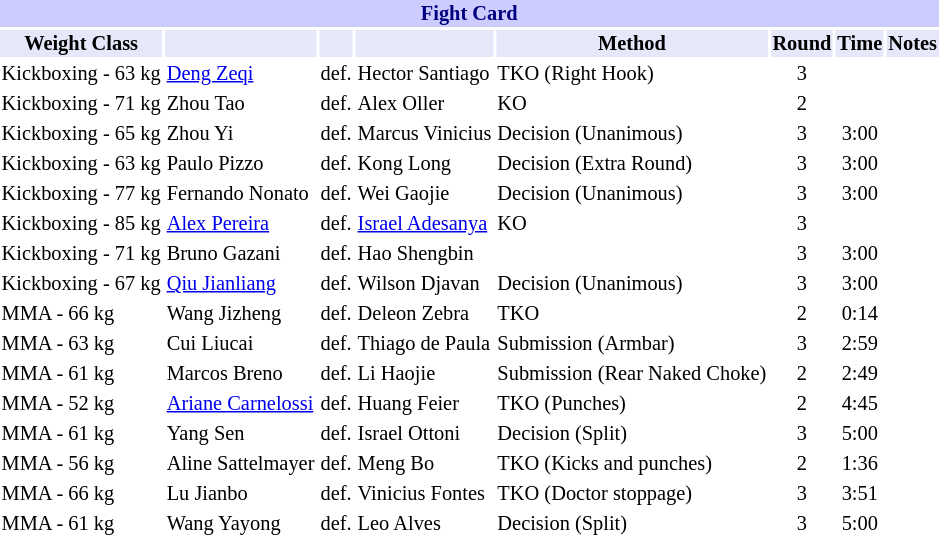<table class="toccolours" style="font-size: 85%;">
<tr>
<th colspan="8" style="background-color: #ccf; color: #000080; text-align: center;"><strong>Fight Card</strong></th>
</tr>
<tr>
<th colspan="1" style="background-color: #E6E8FA; color: #000000; text-align: center;">Weight Class</th>
<th colspan="1" style="background-color: #E6E8FA; color: #000000; text-align: center;"></th>
<th colspan="1" style="background-color: #E6E8FA; color: #000000; text-align: center;"></th>
<th colspan="1" style="background-color: #E6E8FA; color: #000000; text-align: center;"></th>
<th colspan="1" style="background-color: #E6E8FA; color: #000000; text-align: center;">Method</th>
<th colspan="1" style="background-color: #E6E8FA; color: #000000; text-align: center;">Round</th>
<th colspan="1" style="background-color: #E6E8FA; color: #000000; text-align: center;">Time</th>
<th colspan="1" style="background-color: #E6E8FA; color: #000000; text-align: center;">Notes</th>
</tr>
<tr>
<td>Kickboxing - 63 kg</td>
<td> <a href='#'>Deng Zeqi</a></td>
<td align=center>def.</td>
<td> Hector Santiago</td>
<td>TKO (Right Hook)</td>
<td align=center>3</td>
<td align=center></td>
<td></td>
</tr>
<tr>
<td>Kickboxing - 71 kg</td>
<td> Zhou Tao</td>
<td align=center>def.</td>
<td> Alex Oller</td>
<td>KO</td>
<td align=center>2</td>
<td align=center></td>
<td></td>
</tr>
<tr>
<td>Kickboxing - 65 kg</td>
<td> Zhou Yi</td>
<td align=center>def.</td>
<td> Marcus Vinicius</td>
<td>Decision (Unanimous)</td>
<td align=center>3</td>
<td align=center>3:00</td>
<td></td>
</tr>
<tr>
<td>Kickboxing - 63 kg</td>
<td> Paulo Pizzo</td>
<td align=center>def.</td>
<td> Kong Long</td>
<td>Decision (Extra Round)</td>
<td align=center>3</td>
<td align=center>3:00</td>
<td></td>
</tr>
<tr>
<td>Kickboxing - 77 kg</td>
<td> Fernando Nonato</td>
<td align=center>def.</td>
<td> Wei Gaojie</td>
<td>Decision (Unanimous)</td>
<td align=center>3</td>
<td align=center>3:00</td>
<td></td>
</tr>
<tr>
<td>Kickboxing - 85 kg</td>
<td> <a href='#'>Alex Pereira</a></td>
<td align=center>def.</td>
<td> <a href='#'>Israel Adesanya</a></td>
<td>KO</td>
<td align=center>3</td>
<td align=center></td>
<td></td>
</tr>
<tr>
<td>Kickboxing - 71 kg</td>
<td> Bruno Gazani</td>
<td align=center>def.</td>
<td> Hao Shengbin</td>
<td></td>
<td align=center>3</td>
<td align=center>3:00</td>
<td></td>
</tr>
<tr>
<td>Kickboxing - 67 kg</td>
<td> <a href='#'>Qiu Jianliang</a></td>
<td align=center>def.</td>
<td> Wilson Djavan</td>
<td>Decision (Unanimous)</td>
<td align=center>3</td>
<td align=center>3:00</td>
<td></td>
</tr>
<tr>
<td>MMA - 66 kg</td>
<td> Wang Jizheng</td>
<td align=center>def.</td>
<td> Deleon Zebra</td>
<td>TKO</td>
<td align=center>2</td>
<td align=center>0:14</td>
<td></td>
</tr>
<tr>
<td>MMA - 63 kg</td>
<td> Cui Liucai</td>
<td align=center>def.</td>
<td> Thiago de Paula</td>
<td>Submission (Armbar)</td>
<td align=center>3</td>
<td align=center>2:59</td>
<td></td>
</tr>
<tr>
<td>MMA - 61 kg</td>
<td> Marcos Breno</td>
<td align=center>def.</td>
<td> Li Haojie</td>
<td>Submission (Rear Naked Choke)</td>
<td align=center>2</td>
<td align=center>2:49</td>
<td></td>
</tr>
<tr>
<td>MMA - 52 kg</td>
<td> <a href='#'>Ariane Carnelossi</a></td>
<td align=center>def.</td>
<td> Huang Feier</td>
<td>TKO (Punches)</td>
<td align=center>2</td>
<td align=center>4:45</td>
<td></td>
</tr>
<tr>
<td>MMA - 61 kg</td>
<td> Yang Sen</td>
<td align=center>def.</td>
<td> Israel Ottoni</td>
<td>Decision (Split)</td>
<td align=center>3</td>
<td align=center>5:00</td>
<td></td>
</tr>
<tr>
<td>MMA - 56 kg</td>
<td> Aline Sattelmayer</td>
<td align=center>def.</td>
<td> Meng Bo</td>
<td>TKO (Kicks and punches)</td>
<td align=center>2</td>
<td align=center>1:36</td>
<td></td>
</tr>
<tr>
<td>MMA - 66 kg</td>
<td> Lu Jianbo</td>
<td align=center>def.</td>
<td> Vinicius Fontes</td>
<td>TKO (Doctor stoppage)</td>
<td align=center>3</td>
<td align=center>3:51</td>
<td></td>
</tr>
<tr>
<td>MMA - 61 kg</td>
<td> Wang Yayong</td>
<td align=center>def.</td>
<td> Leo Alves</td>
<td>Decision (Split)</td>
<td align=center>3</td>
<td align=center>5:00</td>
<td></td>
</tr>
<tr>
</tr>
</table>
